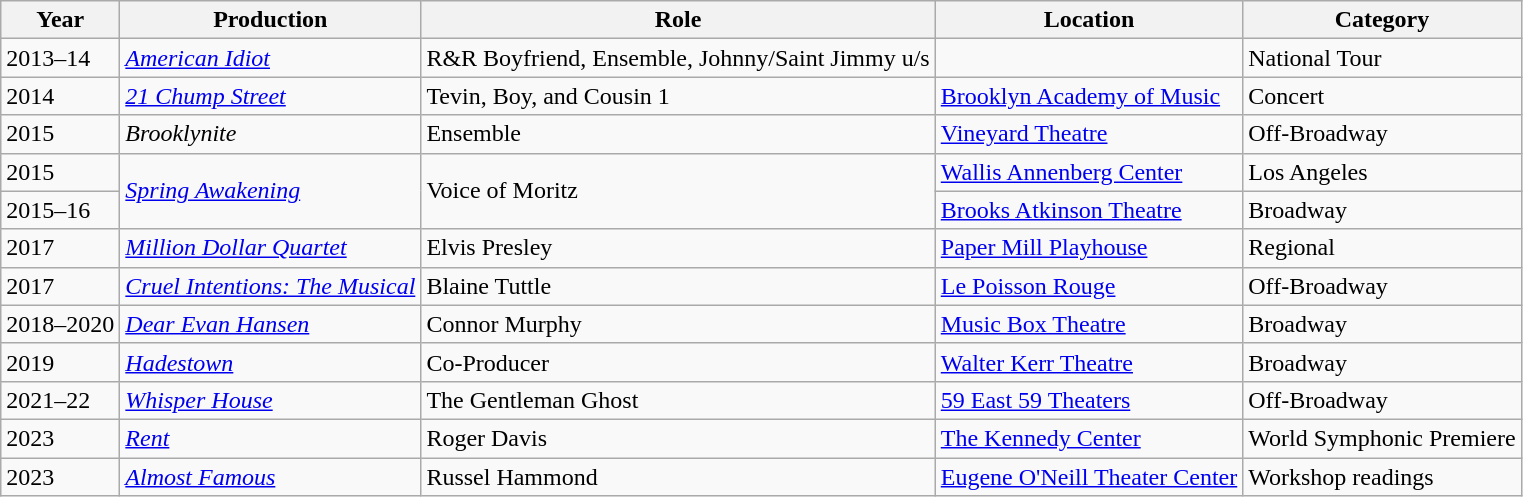<table class="wikitable">
<tr>
<th>Year</th>
<th>Production</th>
<th>Role</th>
<th>Location</th>
<th>Category</th>
</tr>
<tr>
<td>2013–14</td>
<td><em><a href='#'>American Idiot</a></em></td>
<td>R&R Boyfriend, Ensemble, Johnny/Saint Jimmy u/s</td>
<td></td>
<td>National Tour</td>
</tr>
<tr>
<td>2014</td>
<td><em><a href='#'>21 Chump Street</a></em></td>
<td>Tevin, Boy, and Cousin 1</td>
<td><a href='#'>Brooklyn Academy of Music</a></td>
<td>Concert</td>
</tr>
<tr>
<td>2015</td>
<td><em>Brooklynite</em></td>
<td>Ensemble</td>
<td><a href='#'>Vineyard Theatre</a></td>
<td>Off-Broadway</td>
</tr>
<tr>
<td>2015</td>
<td rowspan="2"><em><a href='#'>Spring Awakening</a></em></td>
<td rowspan="2">Voice of Moritz</td>
<td><a href='#'>Wallis Annenberg Center</a></td>
<td>Los Angeles</td>
</tr>
<tr>
<td>2015–16</td>
<td><a href='#'>Brooks Atkinson Theatre</a></td>
<td>Broadway</td>
</tr>
<tr>
<td>2017</td>
<td><em><a href='#'>Million Dollar Quartet</a></em></td>
<td>Elvis Presley</td>
<td><a href='#'>Paper Mill Playhouse</a></td>
<td>Regional</td>
</tr>
<tr>
<td>2017</td>
<td><em><a href='#'>Cruel Intentions: The Musical</a></em></td>
<td>Blaine Tuttle</td>
<td><a href='#'>Le Poisson Rouge</a></td>
<td>Off-Broadway</td>
</tr>
<tr>
<td>2018–2020</td>
<td><em><a href='#'>Dear Evan Hansen</a></em></td>
<td>Connor Murphy</td>
<td><a href='#'>Music Box Theatre</a></td>
<td>Broadway</td>
</tr>
<tr>
<td>2019</td>
<td><em><a href='#'>Hadestown</a></em></td>
<td>Co-Producer</td>
<td><a href='#'>Walter Kerr Theatre</a></td>
<td>Broadway</td>
</tr>
<tr>
<td>2021–22</td>
<td><em><a href='#'>Whisper House</a></em></td>
<td>The Gentleman Ghost</td>
<td><a href='#'>59 East 59 Theaters</a></td>
<td>Off-Broadway</td>
</tr>
<tr>
<td>2023</td>
<td><em><a href='#'>Rent</a></em></td>
<td>Roger Davis</td>
<td><a href='#'>The Kennedy Center</a></td>
<td>World Symphonic Premiere</td>
</tr>
<tr>
<td>2023</td>
<td><em><a href='#'>Almost Famous</a></em></td>
<td>Russel Hammond</td>
<td><a href='#'>Eugene O'Neill Theater Center</a></td>
<td>Workshop readings </td>
</tr>
</table>
